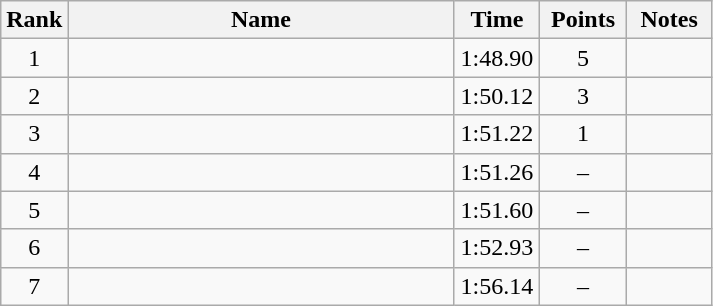<table class="wikitable" style="text-align:center">
<tr>
<th>Rank</th>
<th style="width:250px;">Name</th>
<th style="width:50px;">Time</th>
<th style="width:50px;">Points</th>
<th style="width:50px;">Notes</th>
</tr>
<tr>
<td>1</td>
<td style="text-align:left;"></td>
<td>1:48.90</td>
<td>5</td>
<td></td>
</tr>
<tr>
<td>2</td>
<td style="text-align:left;"> </td>
<td>1:50.12</td>
<td>3</td>
<td></td>
</tr>
<tr>
<td>3</td>
<td style="text-align:left;"></td>
<td>1:51.22</td>
<td>1</td>
<td></td>
</tr>
<tr>
<td>4</td>
<td style="text-align:left;"></td>
<td>1:51.26</td>
<td>–</td>
<td></td>
</tr>
<tr>
<td>5</td>
<td style="text-align:left;"> </td>
<td>1:51.60</td>
<td>–</td>
<td></td>
</tr>
<tr>
<td>6</td>
<td style="text-align:left;"> </td>
<td>1:52.93</td>
<td>–</td>
<td></td>
</tr>
<tr>
<td>7</td>
<td style="text-align:left;"> </td>
<td>1:56.14</td>
<td>–</td>
<td></td>
</tr>
</table>
